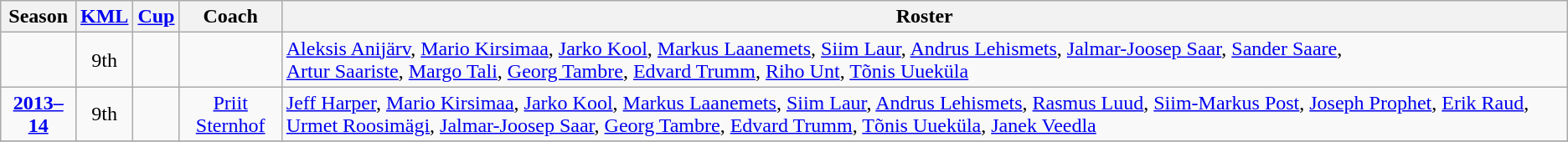<table class="wikitable" style="text-align: center">
<tr>
<th>Season</th>
<th><a href='#'>KML</a></th>
<th><a href='#'>Cup</a></th>
<th>Coach</th>
<th>Roster</th>
</tr>
<tr>
<td></td>
<td>9th</td>
<td></td>
<td></td>
<td align="left"><a href='#'>Aleksis Anijärv</a>, <a href='#'>Mario Kirsimaa</a>, <a href='#'>Jarko Kool</a>, <a href='#'>Markus Laanemets</a>, <a href='#'>Siim Laur</a>, <a href='#'>Andrus Lehismets</a>, <a href='#'>Jalmar-Joosep Saar</a>, <a href='#'>Sander Saare</a>,<br> <a href='#'>Artur Saariste</a>, <a href='#'>Margo Tali</a>, <a href='#'>Georg Tambre</a>, <a href='#'>Edvard Trumm</a>, <a href='#'>Riho Unt</a>, <a href='#'>Tõnis Uueküla</a></td>
</tr>
<tr>
<td><strong><a href='#'>2013–14</a></strong></td>
<td>9th</td>
<td></td>
<td><a href='#'>Priit Sternhof</a></td>
<td align="left"><a href='#'>Jeff Harper</a>, <a href='#'>Mario Kirsimaa</a>, <a href='#'>Jarko Kool</a>, <a href='#'>Markus Laanemets</a>, <a href='#'>Siim Laur</a>, <a href='#'>Andrus Lehismets</a>, <a href='#'>Rasmus Luud</a>, <a href='#'>Siim-Markus Post</a>, <a href='#'>Joseph Prophet</a>, <a href='#'>Erik Raud</a>, <a href='#'>Urmet Roosimägi</a>, <a href='#'>Jalmar-Joosep Saar</a>, <a href='#'>Georg Tambre</a>, <a href='#'>Edvard Trumm</a>, <a href='#'>Tõnis Uueküla</a>, <a href='#'>Janek Veedla</a></td>
</tr>
<tr>
</tr>
</table>
